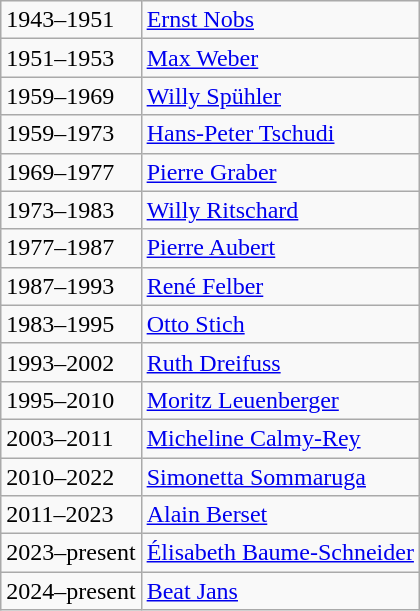<table class="wikitable">
<tr>
<td>1943–1951</td>
<td><a href='#'>Ernst Nobs</a></td>
</tr>
<tr>
<td>1951–1953</td>
<td><a href='#'>Max Weber</a></td>
</tr>
<tr>
<td>1959–1969</td>
<td><a href='#'>Willy Spühler</a></td>
</tr>
<tr>
<td>1959–1973</td>
<td><a href='#'>Hans-Peter Tschudi</a></td>
</tr>
<tr>
<td>1969–1977</td>
<td><a href='#'>Pierre Graber</a></td>
</tr>
<tr>
<td>1973–1983</td>
<td><a href='#'>Willy Ritschard</a></td>
</tr>
<tr>
<td>1977–1987</td>
<td><a href='#'>Pierre Aubert</a></td>
</tr>
<tr>
<td>1987–1993</td>
<td><a href='#'>René Felber</a></td>
</tr>
<tr>
<td>1983–1995</td>
<td><a href='#'>Otto Stich</a></td>
</tr>
<tr>
<td>1993–2002</td>
<td><a href='#'>Ruth Dreifuss</a></td>
</tr>
<tr>
<td>1995–2010</td>
<td><a href='#'>Moritz Leuenberger</a></td>
</tr>
<tr>
<td>2003–2011</td>
<td><a href='#'>Micheline Calmy-Rey</a></td>
</tr>
<tr>
<td>2010–2022</td>
<td><a href='#'>Simonetta Sommaruga</a></td>
</tr>
<tr>
<td>2011–2023</td>
<td><a href='#'>Alain Berset</a></td>
</tr>
<tr>
<td>2023–present</td>
<td><a href='#'>Élisabeth Baume-Schneider</a></td>
</tr>
<tr>
<td>2024–present</td>
<td><a href='#'>Beat Jans</a></td>
</tr>
</table>
